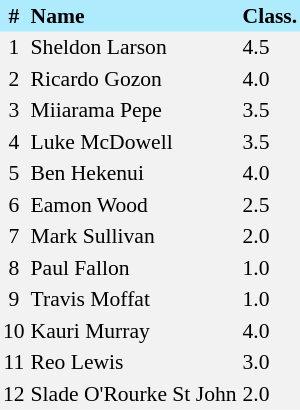<table border=0 cellpadding=2 cellspacing=0  |- bgcolor=#F2F2F2 style="text-align:center; font-size:90%;">
<tr bgcolor=#ADEBFD>
<th>#</th>
<th align=left>Name</th>
<th align=left>Class.</th>
</tr>
<tr>
<td>1</td>
<td align=left>Sheldon Larson</td>
<td align=left>4.5</td>
</tr>
<tr>
<td>2</td>
<td align=left>Ricardo Gozon</td>
<td align=left>4.0</td>
</tr>
<tr>
<td>3</td>
<td align=left>Miiarama Pepe</td>
<td align=left>3.5</td>
</tr>
<tr>
<td>4</td>
<td align=left>Luke McDowell</td>
<td align=left>3.5</td>
</tr>
<tr>
<td>5</td>
<td align=left>Ben Hekenui</td>
<td align=left>4.0</td>
</tr>
<tr>
<td>6</td>
<td align=left>Eamon Wood</td>
<td align=left>2.5</td>
</tr>
<tr>
<td>7</td>
<td align=left>Mark Sullivan</td>
<td align=left>2.0</td>
</tr>
<tr>
<td>8</td>
<td align=left>Paul Fallon</td>
<td align=left>1.0</td>
</tr>
<tr>
<td>9</td>
<td align=left>Travis Moffat</td>
<td align=left>1.0</td>
</tr>
<tr>
<td>10</td>
<td align=left>Kauri Murray</td>
<td align=left>4.0</td>
</tr>
<tr>
<td>11</td>
<td align=left>Reo Lewis</td>
<td align=left>3.0</td>
</tr>
<tr>
<td>12</td>
<td align=left>Slade O'Rourke St John</td>
<td align=left>2.0</td>
</tr>
</table>
